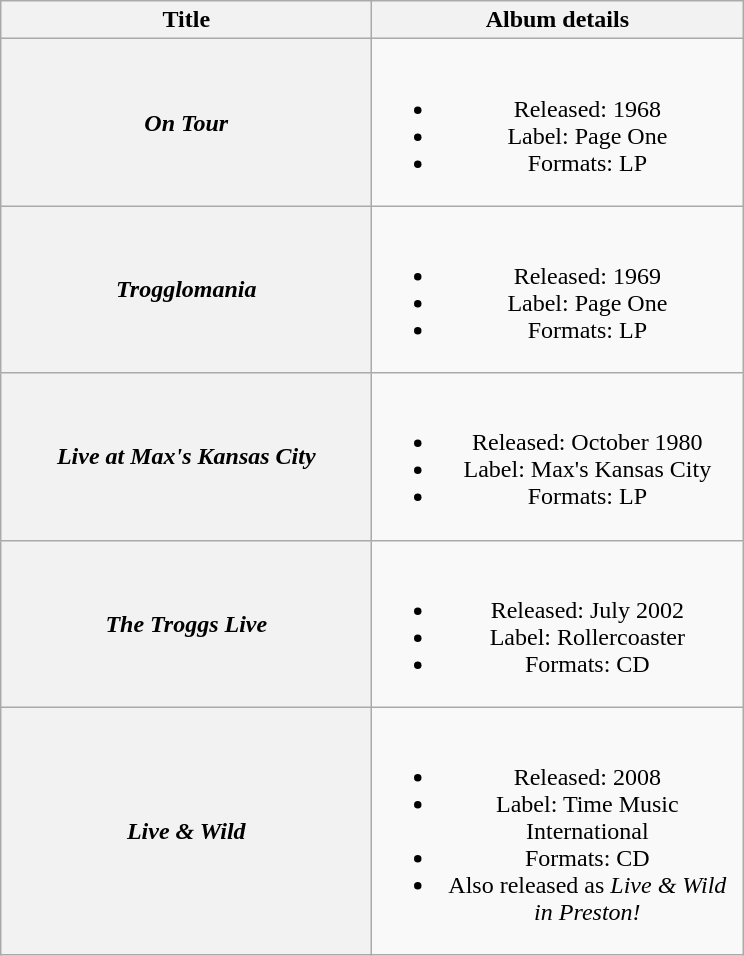<table class="wikitable plainrowheaders" style="text-align:center;">
<tr>
<th scope="col" style="width:15em;">Title</th>
<th scope="col" style="width:15em;">Album details</th>
</tr>
<tr>
<th scope="row"><em>On Tour</em></th>
<td><br><ul><li>Released: 1968</li><li>Label: Page One</li><li>Formats: LP</li></ul></td>
</tr>
<tr>
<th scope="row"><em>Trogglomania</em></th>
<td><br><ul><li>Released: 1969</li><li>Label: Page One</li><li>Formats: LP</li></ul></td>
</tr>
<tr>
<th scope="row"><em>Live at Max's Kansas City</em></th>
<td><br><ul><li>Released: October 1980</li><li>Label: Max's Kansas City</li><li>Formats: LP</li></ul></td>
</tr>
<tr>
<th scope="row"><em>The Troggs Live</em></th>
<td><br><ul><li>Released: July 2002</li><li>Label: Rollercoaster</li><li>Formats: CD</li></ul></td>
</tr>
<tr>
<th scope="row"><em>Live & Wild</em></th>
<td><br><ul><li>Released: 2008</li><li>Label: Time Music International</li><li>Formats: CD</li><li>Also released as <em>Live & Wild in Preston!</em></li></ul></td>
</tr>
</table>
